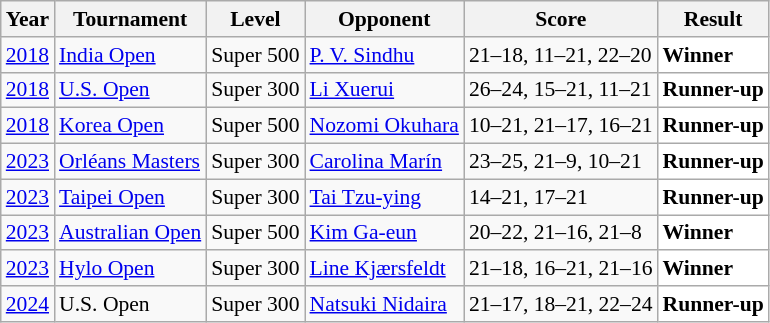<table class="sortable wikitable" style="font-size: 90%;">
<tr>
<th>Year</th>
<th>Tournament</th>
<th>Level</th>
<th>Opponent</th>
<th>Score</th>
<th>Result</th>
</tr>
<tr>
<td align="center"><a href='#'>2018</a></td>
<td align="left"><a href='#'>India Open</a></td>
<td align="left">Super 500</td>
<td align="left"> <a href='#'>P. V. Sindhu</a></td>
<td align="left">21–18, 11–21, 22–20</td>
<td style="text-align:left; background:white"> <strong>Winner</strong></td>
</tr>
<tr>
<td align="center"><a href='#'>2018</a></td>
<td align="left"><a href='#'>U.S. Open</a></td>
<td align="left">Super 300</td>
<td align="left"> <a href='#'>Li Xuerui</a></td>
<td align="left">26–24, 15–21, 11–21</td>
<td style="text-align:left; background:white"> <strong>Runner-up</strong></td>
</tr>
<tr>
<td align="center"><a href='#'>2018</a></td>
<td align="left"><a href='#'>Korea Open</a></td>
<td align="left">Super 500</td>
<td align="left"> <a href='#'>Nozomi Okuhara</a></td>
<td align="left">10–21, 21–17, 16–21</td>
<td style="text-align:left; background:white"> <strong>Runner-up</strong></td>
</tr>
<tr>
<td align="center"><a href='#'>2023</a></td>
<td align="left"><a href='#'>Orléans Masters</a></td>
<td align="left">Super 300</td>
<td align="left"> <a href='#'>Carolina Marín</a></td>
<td align="left">23–25, 21–9, 10–21</td>
<td style="text-align:left; background:white"> <strong>Runner-up</strong></td>
</tr>
<tr>
<td align="center"><a href='#'>2023</a></td>
<td align="left"><a href='#'>Taipei Open</a></td>
<td align="left">Super 300</td>
<td align="left"> <a href='#'>Tai Tzu-ying</a></td>
<td align="left">14–21, 17–21</td>
<td style="text-align:left; background:white"> <strong>Runner-up</strong></td>
</tr>
<tr>
<td align="center"><a href='#'>2023</a></td>
<td align="left"><a href='#'>Australian Open</a></td>
<td align="left">Super 500</td>
<td align="left"> <a href='#'>Kim Ga-eun</a></td>
<td align="left">20–22, 21–16, 21–8</td>
<td style="text-align:left; background:white"> <strong>Winner</strong></td>
</tr>
<tr>
<td align="center"><a href='#'>2023</a></td>
<td align="left"><a href='#'>Hylo Open</a></td>
<td align="left">Super 300</td>
<td align="left"> <a href='#'>Line Kjærsfeldt</a></td>
<td align="left">21–18, 16–21, 21–16</td>
<td style="text-align:left; background:white"> <strong>Winner</strong></td>
</tr>
<tr>
<td align="center"><a href='#'>2024</a></td>
<td align="left">U.S. Open</td>
<td align="left">Super 300</td>
<td align="left"> <a href='#'>Natsuki Nidaira</a></td>
<td align="left">21–17, 18–21, 22–24</td>
<td style="text-align:left; background:white"> <strong>Runner-up</strong></td>
</tr>
</table>
